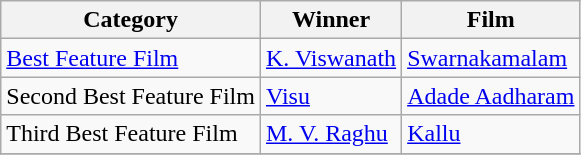<table class="wikitable">
<tr>
<th>Category</th>
<th>Winner</th>
<th>Film</th>
</tr>
<tr>
<td><a href='#'>Best Feature Film</a></td>
<td><a href='#'>K. Viswanath</a></td>
<td><a href='#'>Swarnakamalam</a></td>
</tr>
<tr>
<td>Second Best Feature Film</td>
<td><a href='#'>Visu</a></td>
<td><a href='#'>Adade Aadharam</a></td>
</tr>
<tr>
<td>Third Best Feature Film</td>
<td><a href='#'>M. V. Raghu</a></td>
<td><a href='#'>Kallu</a></td>
</tr>
<tr>
</tr>
</table>
